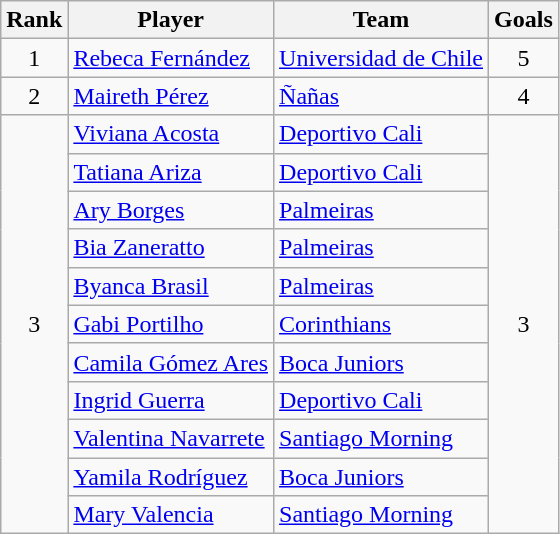<table class="wikitable">
<tr>
<th>Rank</th>
<th>Player</th>
<th>Team</th>
<th>Goals</th>
</tr>
<tr>
<td align=center>1</td>
<td> <a href='#'>Rebeca Fernández</a></td>
<td> <a href='#'>Universidad de Chile</a></td>
<td align=center>5</td>
</tr>
<tr>
<td align=center>2</td>
<td> <a href='#'>Maireth Pérez</a></td>
<td> <a href='#'>Ñañas</a></td>
<td align=center>4</td>
</tr>
<tr>
<td align=center rowspan=11>3</td>
<td> <a href='#'>Viviana Acosta</a></td>
<td> <a href='#'>Deportivo Cali</a></td>
<td align=center rowspan=11>3</td>
</tr>
<tr>
<td> <a href='#'>Tatiana Ariza</a></td>
<td> <a href='#'>Deportivo Cali</a></td>
</tr>
<tr>
<td> <a href='#'>Ary Borges</a></td>
<td> <a href='#'>Palmeiras</a></td>
</tr>
<tr>
<td> <a href='#'>Bia Zaneratto</a></td>
<td> <a href='#'>Palmeiras</a></td>
</tr>
<tr>
<td> <a href='#'>Byanca Brasil</a></td>
<td> <a href='#'>Palmeiras</a></td>
</tr>
<tr>
<td> <a href='#'>Gabi Portilho</a></td>
<td> <a href='#'>Corinthians</a></td>
</tr>
<tr>
<td> <a href='#'>Camila Gómez Ares</a></td>
<td> <a href='#'>Boca Juniors</a></td>
</tr>
<tr>
<td> <a href='#'>Ingrid Guerra</a></td>
<td> <a href='#'>Deportivo Cali</a></td>
</tr>
<tr>
<td> <a href='#'>Valentina Navarrete</a></td>
<td> <a href='#'>Santiago Morning</a></td>
</tr>
<tr>
<td> <a href='#'>Yamila Rodríguez</a></td>
<td> <a href='#'>Boca Juniors</a></td>
</tr>
<tr>
<td> <a href='#'>Mary Valencia</a></td>
<td> <a href='#'>Santiago Morning</a></td>
</tr>
</table>
